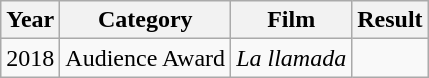<table class="wikitable">
<tr>
<th>Year</th>
<th>Category</th>
<th>Film</th>
<th>Result</th>
</tr>
<tr>
<td>2018</td>
<td>Audience Award</td>
<td><em>La llamada</em></td>
<td></td>
</tr>
</table>
